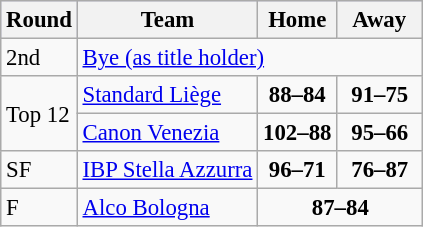<table class="wikitable" style="text-align: left; font-size:95%">
<tr bgcolor="#ccccff">
<th>Round</th>
<th>Team</th>
<th>Home</th>
<th>  Away  </th>
</tr>
<tr>
<td>2nd</td>
<td colspan=3><a href='#'>Bye (as title holder)</a></td>
</tr>
<tr>
<td rowspan=2>Top 12</td>
<td> <a href='#'>Standard Liège</a></td>
<td style="text-align:center;"><strong>88–84</strong></td>
<td style="text-align:center;"><strong>91–75</strong></td>
</tr>
<tr>
<td> <a href='#'>Canon Venezia</a></td>
<td style="text-align:center;"><strong>102–88</strong></td>
<td style="text-align:center;"><strong>95–66</strong></td>
</tr>
<tr>
<td>SF</td>
<td> <a href='#'>IBP Stella Azzurra</a></td>
<td style="text-align:center;"><strong>96–71</strong></td>
<td style="text-align:center;"><strong>76–87</strong></td>
</tr>
<tr>
<td>F</td>
<td> <a href='#'>Alco Bologna</a></td>
<td colspan=2 align="center"><strong>87–84</strong></td>
</tr>
</table>
